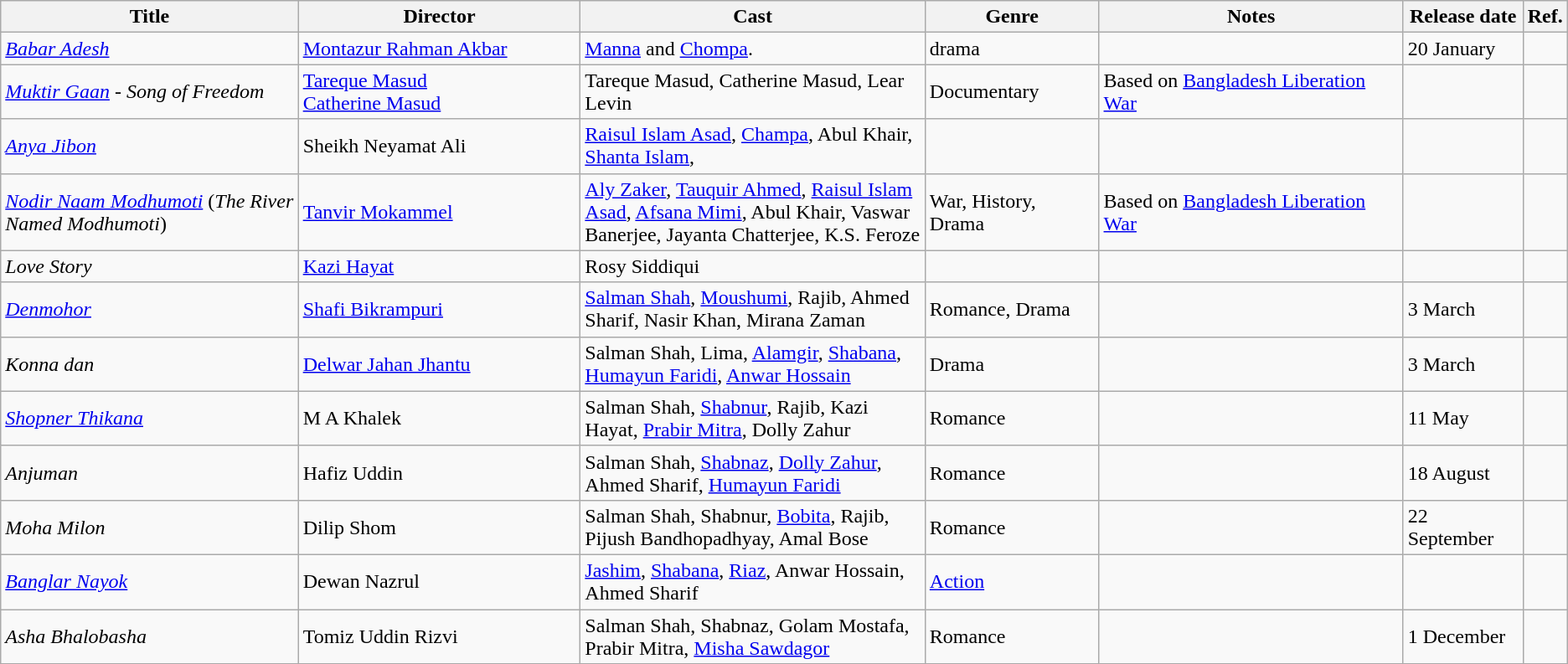<table class="wikitable sortable">
<tr>
<th style="width:19%;">Title</th>
<th style="width:18%;">Director</th>
<th style="width:22%;">Cast</th>
<th>Genre</th>
<th>Notes</th>
<th>Release date</th>
<th>Ref.</th>
</tr>
<tr>
<td><em><a href='#'>Babar Adesh</a></em></td>
<td><a href='#'>Montazur Rahman Akbar</a></td>
<td><a href='#'>Manna</a> and <a href='#'>Chompa</a>.</td>
<td>drama</td>
<td></td>
<td>20 January</td>
<td></td>
</tr>
<tr>
<td><em><a href='#'>Muktir Gaan</a> - Song of Freedom</em></td>
<td><a href='#'>Tareque Masud</a> <br> <a href='#'>Catherine Masud</a></td>
<td>Tareque Masud, Catherine Masud, Lear Levin</td>
<td>Documentary</td>
<td>Based on <a href='#'>Bangladesh Liberation War</a></td>
<td></td>
<td></td>
</tr>
<tr>
<td><em><a href='#'>Anya Jibon</a></em></td>
<td>Sheikh Neyamat Ali</td>
<td><a href='#'>Raisul Islam Asad</a>, <a href='#'>Champa</a>, Abul Khair, <a href='#'>Shanta Islam</a>,</td>
<td></td>
<td></td>
<td></td>
<td></td>
</tr>
<tr>
<td><em><a href='#'>Nodir Naam Modhumoti</a></em> (<em>The River Named Modhumoti</em>)</td>
<td><a href='#'>Tanvir Mokammel</a></td>
<td><a href='#'>Aly Zaker</a>, <a href='#'>Tauquir Ahmed</a>, <a href='#'>Raisul Islam Asad</a>, <a href='#'>Afsana Mimi</a>, Abul Khair, Vaswar Banerjee, Jayanta Chatterjee, K.S. Feroze</td>
<td>War, History, Drama</td>
<td>Based on <a href='#'>Bangladesh Liberation War</a></td>
<td></td>
<td></td>
</tr>
<tr>
<td><em>Love Story</em></td>
<td><a href='#'>Kazi Hayat</a></td>
<td>Rosy Siddiqui</td>
<td></td>
<td></td>
<td></td>
<td></td>
</tr>
<tr>
<td><em><a href='#'>Denmohor</a></em></td>
<td><a href='#'>Shafi Bikrampuri</a></td>
<td><a href='#'>Salman Shah</a>, <a href='#'>Moushumi</a>, Rajib, Ahmed Sharif, Nasir Khan, Mirana Zaman</td>
<td>Romance, Drama</td>
<td></td>
<td>3 March</td>
<td></td>
</tr>
<tr>
<td><em>Konna dan</em></td>
<td><a href='#'>Delwar Jahan Jhantu</a></td>
<td>Salman Shah, Lima, <a href='#'>Alamgir</a>, <a href='#'>Shabana</a>, <a href='#'>Humayun Faridi</a>, <a href='#'>Anwar Hossain</a></td>
<td>Drama</td>
<td></td>
<td>3 March</td>
<td></td>
</tr>
<tr>
<td><em><a href='#'>Shopner Thikana</a></em></td>
<td>M A Khalek</td>
<td>Salman Shah, <a href='#'>Shabnur</a>, Rajib, Kazi Hayat, <a href='#'>Prabir Mitra</a>, Dolly Zahur</td>
<td>Romance</td>
<td></td>
<td>11 May</td>
<td></td>
</tr>
<tr>
<td><em>Anjuman</em></td>
<td>Hafiz Uddin</td>
<td>Salman Shah, <a href='#'>Shabnaz</a>, <a href='#'>Dolly Zahur</a>, Ahmed Sharif, <a href='#'>Humayun Faridi</a></td>
<td>Romance</td>
<td></td>
<td>18 August</td>
<td></td>
</tr>
<tr>
<td><em>Moha Milon</em></td>
<td>Dilip Shom</td>
<td>Salman Shah, Shabnur, <a href='#'>Bobita</a>, Rajib, Pijush Bandhopadhyay, Amal Bose</td>
<td>Romance</td>
<td></td>
<td>22 September</td>
<td></td>
</tr>
<tr>
<td><em><a href='#'>Banglar Nayok</a></em></td>
<td>Dewan Nazrul</td>
<td><a href='#'>Jashim</a>, <a href='#'>Shabana</a>, <a href='#'>Riaz</a>, Anwar Hossain, Ahmed Sharif</td>
<td><a href='#'>Action</a></td>
<td></td>
<td></td>
<td></td>
</tr>
<tr>
<td><em>Asha Bhalobasha</em></td>
<td>Tomiz Uddin Rizvi</td>
<td>Salman Shah, Shabnaz, Golam Mostafa, Prabir Mitra, <a href='#'>Misha Sawdagor</a></td>
<td>Romance</td>
<td></td>
<td>1 December</td>
<td></td>
</tr>
<tr>
</tr>
</table>
